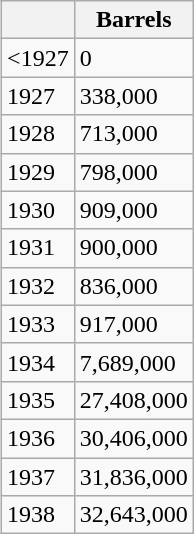<table class="wikitable defaultright" style="float:right">
<tr>
<th></th>
<th>Barrels</th>
</tr>
<tr>
<td><1927</td>
<td>0</td>
</tr>
<tr>
<td>1927</td>
<td>338,000</td>
</tr>
<tr>
<td>1928</td>
<td>713,000</td>
</tr>
<tr>
<td>1929</td>
<td>798,000</td>
</tr>
<tr>
<td>1930</td>
<td>909,000</td>
</tr>
<tr>
<td>1931</td>
<td>900,000</td>
</tr>
<tr>
<td>1932</td>
<td>836,000</td>
</tr>
<tr>
<td>1933</td>
<td>917,000</td>
</tr>
<tr>
<td>1934</td>
<td>7,689,000</td>
</tr>
<tr>
<td>1935</td>
<td>27,408,000</td>
</tr>
<tr>
<td>1936</td>
<td>30,406,000</td>
</tr>
<tr>
<td>1937</td>
<td>31,836,000</td>
</tr>
<tr>
<td>1938</td>
<td>32,643,000</td>
</tr>
</table>
